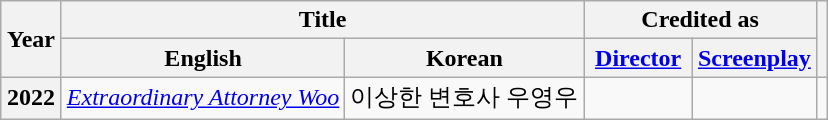<table class="wikitable plainrowheaders">
<tr>
<th rowspan="2" style="width:33px;">Year</th>
<th colspan="2">Title</th>
<th colspan="2">Credited as</th>
<th rowspan="2" class="unsortable"></th>
</tr>
<tr>
<th>English</th>
<th>Korean</th>
<th width="65" class="unsortable"><a href='#'>Director</a></th>
<th width="65" class="unsortable"><a href='#'>Screenplay</a></th>
</tr>
<tr>
<th scope="row">2022</th>
<td><em><a href='#'>Extraordinary Attorney Woo</a></em></td>
<td>이상한 변호사 우영우</td>
<td></td>
<td></td>
<td></td>
</tr>
</table>
